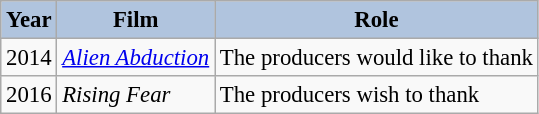<table class="wikitable" style="font-size:95%;">
<tr>
<th style="background:#B0C4DE;">Year</th>
<th style="background:#B0C4DE;">Film</th>
<th style="background:#B0C4DE;">Role</th>
</tr>
<tr>
<td>2014</td>
<td><em><a href='#'>Alien Abduction</a></em></td>
<td>The producers would like to thank</td>
</tr>
<tr>
<td>2016</td>
<td><em>Rising Fear</em></td>
<td>The producers wish to thank</td>
</tr>
</table>
